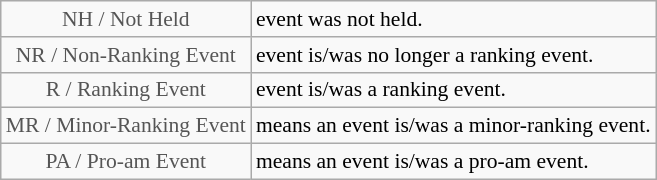<table class="wikitable" style="font-size:90%">
<tr>
<td style="text-align:center; color:#555555;" colspan="4">NH / Not Held</td>
<td>event was not held.</td>
</tr>
<tr>
<td style="text-align:center; color:#555555;" colspan="4">NR / Non-Ranking Event</td>
<td>event is/was no longer a ranking event.</td>
</tr>
<tr>
<td style="text-align:center; color:#555555;" colspan="4">R / Ranking Event</td>
<td>event is/was a ranking event.</td>
</tr>
<tr>
<td style="text-align:center; color:#555555;" colspan="4">MR / Minor-Ranking Event</td>
<td>means an event is/was a minor-ranking event.</td>
</tr>
<tr>
<td style="text-align:center; color:#555555;" colspan="4">PA / Pro-am Event</td>
<td>means an event is/was a pro-am event.</td>
</tr>
</table>
